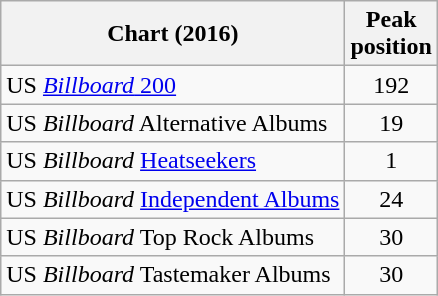<table class="wikitable">
<tr>
<th>Chart (2016)</th>
<th>Peak<br>position</th>
</tr>
<tr>
<td>US <a href='#'><em>Billboard</em> 200</a></td>
<td align="center">192</td>
</tr>
<tr>
<td>US <em>Billboard</em>  Alternative Albums</td>
<td align="center">19</td>
</tr>
<tr>
<td>US <em>Billboard</em> <a href='#'>Heatseekers</a></td>
<td align="center">1</td>
</tr>
<tr>
<td>US <em>Billboard</em> <a href='#'>Independent Albums</a></td>
<td align="center">24</td>
</tr>
<tr>
<td>US <em>Billboard</em> Top Rock Albums</td>
<td align="center">30</td>
</tr>
<tr>
<td>US <em>Billboard</em> Tastemaker Albums</td>
<td align="center">30</td>
</tr>
</table>
